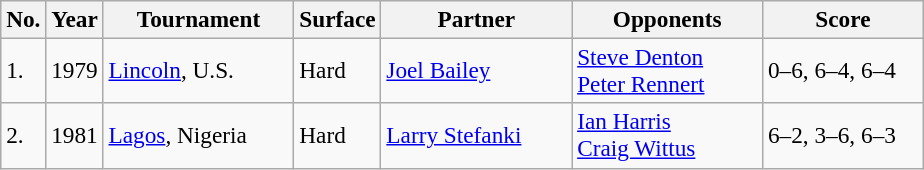<table class="sortable wikitable" style=font-size:97%>
<tr>
<th style="width:20px">No.</th>
<th style="width:30px">Year</th>
<th style="width:120px">Tournament</th>
<th style="width:50px">Surface</th>
<th style="width:120px">Partner</th>
<th style="width:120px">Opponents</th>
<th style="width:100px" class="unsortable">Score</th>
</tr>
<tr>
<td>1.</td>
<td>1979</td>
<td><a href='#'>Lincoln</a>, U.S.</td>
<td>Hard</td>
<td> <a href='#'>Joel Bailey</a></td>
<td> <a href='#'>Steve Denton</a><br> <a href='#'>Peter Rennert</a></td>
<td>0–6, 6–4, 6–4</td>
</tr>
<tr>
<td>2.</td>
<td>1981</td>
<td><a href='#'>Lagos</a>, Nigeria</td>
<td>Hard</td>
<td> <a href='#'>Larry Stefanki</a></td>
<td> <a href='#'>Ian Harris</a><br> <a href='#'>Craig Wittus</a></td>
<td>6–2, 3–6, 6–3</td>
</tr>
</table>
